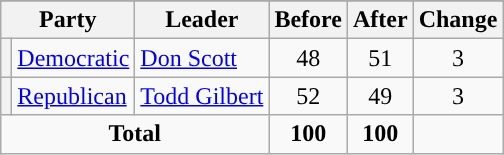<table class="wikitable" style="text-align:center;">
<tr>
</tr>
<tr>
<th colspan=2>Party</th>
<th>Leader</th>
<th>Before</th>
<th>After</th>
<th>Change</th>
</tr>
<tr>
<th style="background-color:"></th>
<td style="text-align:left;"><a href='#'>Democratic</a></td>
<td style="text-align:left;"><a href='#'>Don Scott</a></td>
<td>48</td>
<td>51</td>
<td> 3</td>
</tr>
<tr>
<th style="background-color:"></th>
<td style="text-align:left;"><a href='#'>Republican</a></td>
<td style="text-align:left;"><a href='#'>Todd Gilbert</a></td>
<td>52</td>
<td>49</td>
<td> 3</td>
</tr>
<tr>
<td colspan=3><strong>Total</strong></td>
<td><strong>100</strong></td>
<td><strong>100</strong></td>
</tr>
</table>
